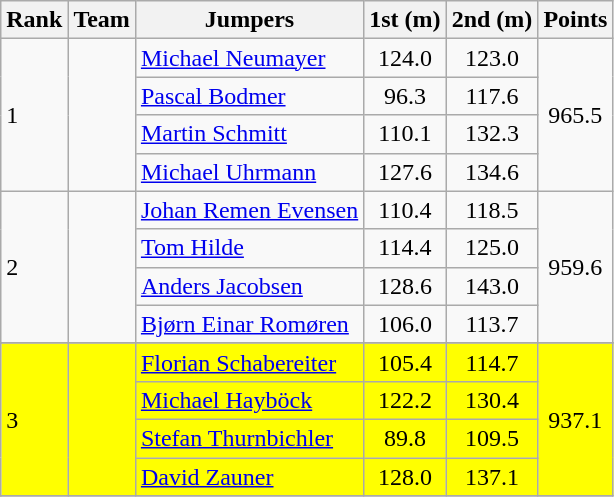<table class="wikitable">
<tr>
<th align=left>Rank</th>
<th>Team</th>
<th>Jumpers</th>
<th align=Center>1st (m)</th>
<th>2nd (m)</th>
<th>Points</th>
</tr>
<tr>
<td align=left rowspan="4">1</td>
<td align=left rowspan="4"></td>
<td align=left><a href='#'>Michael Neumayer</a></td>
<td align=center>124.0</td>
<td align=center>123.0</td>
<td align=center rowspan="4">965.5</td>
</tr>
<tr>
<td align=left><a href='#'>Pascal Bodmer</a></td>
<td align=center>96.3</td>
<td align=center>117.6</td>
</tr>
<tr>
<td align=left><a href='#'>Martin Schmitt</a></td>
<td align=center>110.1</td>
<td align=center>132.3</td>
</tr>
<tr>
<td align=left><a href='#'>Michael Uhrmann</a></td>
<td align=center>127.6</td>
<td align=center>134.6</td>
</tr>
<tr>
<td align=left rowspan="4">2</td>
<td align=left rowspan="4"></td>
<td align=left><a href='#'>Johan Remen Evensen</a></td>
<td align=center>110.4</td>
<td align=center>118.5</td>
<td align=center rowspan="4">959.6</td>
</tr>
<tr>
<td align=left><a href='#'>Tom Hilde</a></td>
<td align=center>114.4</td>
<td align=center>125.0</td>
</tr>
<tr>
<td align=left><a href='#'>Anders Jacobsen</a></td>
<td align=center>128.6</td>
<td align=center>143.0</td>
</tr>
<tr>
<td align=left><a href='#'>Bjørn Einar Romøren</a></td>
<td align=center>106.0</td>
<td align=center>113.7</td>
</tr>
<tr>
</tr>
<tr style="background:#FFFF00;">
<td align=left rowspan="4">3</td>
<td align=left rowspan="4"></td>
<td align=left><a href='#'>Florian Schabereiter</a></td>
<td align=center>105.4</td>
<td align=center>114.7</td>
<td align=center rowspan="4">937.1</td>
</tr>
<tr style="background:#FFFF00;">
<td align=left><a href='#'>Michael Hayböck</a></td>
<td align=center>122.2</td>
<td align=center>130.4</td>
</tr>
<tr style="background:#FFFF00;">
<td align=left><a href='#'>Stefan Thurnbichler</a></td>
<td align=center>89.8</td>
<td align=center>109.5</td>
</tr>
<tr style="background:#FFFF00;">
<td align=left><a href='#'>David Zauner</a></td>
<td align=center>128.0</td>
<td align=center>137.1</td>
</tr>
<tr>
</tr>
</table>
